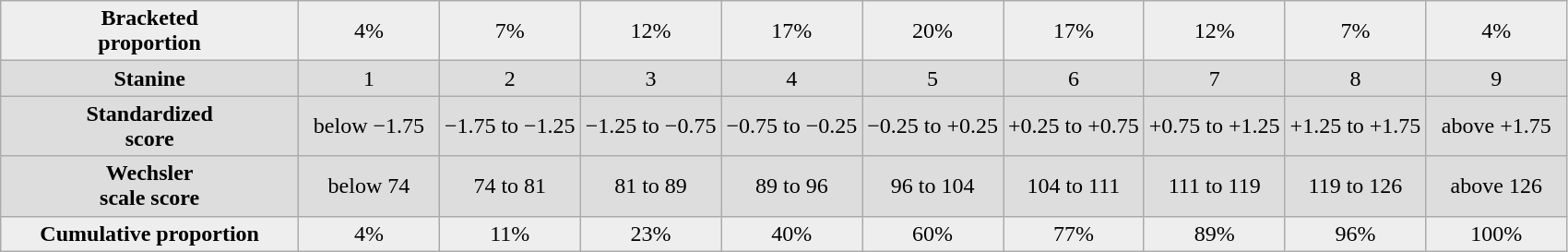<table class="wikitable" style="text-align:center">
<tr bgcolor="#eeeeee">
<td><strong>Bracketed<br>proportion</strong></td>
<td width="9%">4%</td>
<td width="9%">7%</td>
<td width="9%">12%</td>
<td width="9%">17%</td>
<td width="9%">20%</td>
<td width="9%">17%</td>
<td width="9%">12%</td>
<td width="9%">7%</td>
<td width="9%">4%</td>
</tr>
<tr bgcolor="#dddddd">
<td><strong>Stanine</strong></td>
<td>1</td>
<td>2</td>
<td>3</td>
<td>4</td>
<td>5</td>
<td>6</td>
<td>7</td>
<td>8</td>
<td>9</td>
</tr>
<tr bgcolor="#dddddd">
<td><strong>Standardized<br>score</strong></td>
<td>below −1.75</td>
<td>−1.75 to −1.25</td>
<td>−1.25 to −0.75</td>
<td>−0.75 to −0.25</td>
<td>−0.25 to +0.25</td>
<td>+0.25 to +0.75</td>
<td>+0.75 to +1.25</td>
<td>+1.25 to +1.75</td>
<td>above +1.75</td>
</tr>
<tr bgcolor="#dddddd">
<td><strong>Wechsler<br>scale score</strong></td>
<td>below 74</td>
<td>74 to 81</td>
<td>81 to 89</td>
<td>89 to 96</td>
<td>96 to 104</td>
<td>104 to 111</td>
<td>111 to 119</td>
<td>119 to 126</td>
<td>above 126</td>
</tr>
<tr bgcolor="#eeeeee">
<td><strong>Cumulative proportion</strong></td>
<td>4%</td>
<td>11%</td>
<td>23%</td>
<td>40%</td>
<td>60%</td>
<td>77%</td>
<td>89%</td>
<td>96%</td>
<td>100%</td>
</tr>
</table>
